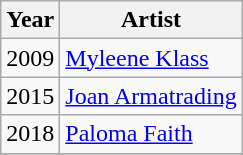<table class="wikitable">
<tr>
<th>Year</th>
<th>Artist</th>
</tr>
<tr>
<td>2009</td>
<td><a href='#'>Myleene Klass</a></td>
</tr>
<tr>
<td>2015</td>
<td><a href='#'>Joan Armatrading</a></td>
</tr>
<tr>
<td>2018</td>
<td><a href='#'>Paloma Faith</a></td>
</tr>
<tr>
</tr>
</table>
